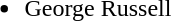<table style="width:100%;">
<tr>
<td style="vertical-align:top; width:20%;"><br><ul><li> George Russell</li></ul></td>
<td style="vertical-align:top; width:20%;"></td>
<td style="vertical-align:top; width:20%;"></td>
<td style="vertical-align:top; width:20%;"></td>
<td style="vertical-align:top; width:20%;"></td>
</tr>
</table>
